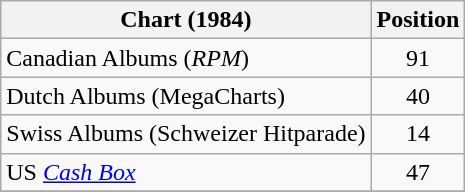<table class="wikitable sortable">
<tr>
<th>Chart (1984)</th>
<th>Position</th>
</tr>
<tr>
<td align="left">Canadian Albums (<em>RPM</em>)</td>
<td align="center">91</td>
</tr>
<tr>
<td align="left">Dutch Albums (MegaCharts)</td>
<td align="center">40</td>
</tr>
<tr>
<td align="left">Swiss Albums (Schweizer Hitparade)</td>
<td align="center">14</td>
</tr>
<tr>
<td>US <a href='#'><em>Cash Box</em></a></td>
<td align="center">47</td>
</tr>
<tr>
</tr>
</table>
